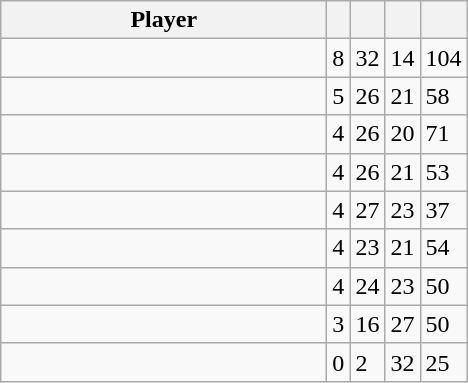<table class="wikitable">
<tr>
<th>Player</th>
<th></th>
<th></th>
<th></th>
<th></th>
</tr>
<tr>
<td width="210"><strong></strong></td>
<td>8</td>
<td>32</td>
<td>14</td>
<td>104</td>
</tr>
<tr>
<td><strong></strong></td>
<td>5</td>
<td>26</td>
<td>21</td>
<td>58</td>
</tr>
<tr>
<td><strong></strong></td>
<td>4</td>
<td>26</td>
<td>20</td>
<td>71</td>
</tr>
<tr>
<td><strong></strong></td>
<td>4</td>
<td>26</td>
<td>21</td>
<td>53</td>
</tr>
<tr>
<td></td>
<td>4</td>
<td>27</td>
<td>23</td>
<td>37</td>
</tr>
<tr>
<td></td>
<td>4</td>
<td>23</td>
<td>21</td>
<td>54</td>
</tr>
<tr>
<td></td>
<td>4</td>
<td>24</td>
<td>23</td>
<td>50</td>
</tr>
<tr>
<td></td>
<td>3</td>
<td>16</td>
<td>27</td>
<td>50</td>
</tr>
<tr>
<td></td>
<td>0</td>
<td>2</td>
<td>32</td>
<td>25</td>
</tr>
</table>
